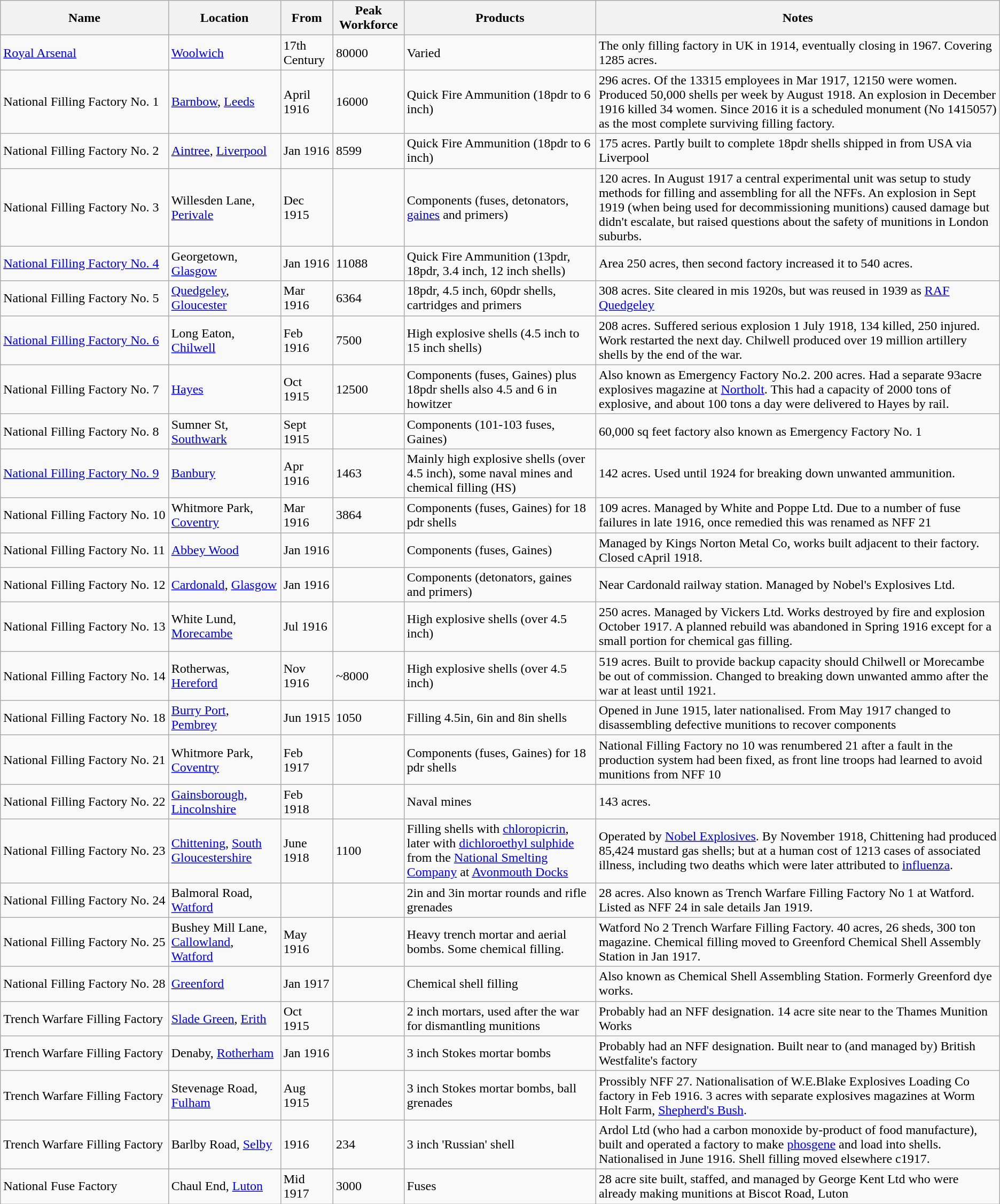<table class="wikitable sortable">
<tr>
<th>Name</th>
<th>Location</th>
<th>From</th>
<th>Peak Workforce</th>
<th>Products</th>
<th>Notes</th>
</tr>
<tr>
<td><a href='#'>Royal Arsenal</a></td>
<td><a href='#'>Woolwich</a></td>
<td>17th Century</td>
<td>80000</td>
<td>Varied</td>
<td>The only filling factory in UK in 1914, eventually closing in 1967. Covering 1285 acres.</td>
</tr>
<tr>
<td>National Filling Factory No. 1</td>
<td><a href='#'>Barnbow</a>, <a href='#'>Leeds</a></td>
<td>April 1916</td>
<td>16000</td>
<td>Quick Fire Ammunition (18pdr to 6 inch)</td>
<td>296 acres. Of the 13315 employees in Mar 1917, 12150 were women. Produced 50,000 shells per week by August 1918. An explosion in December 1916 killed 34 women. Since 2016 it is a scheduled monument (No 1415057) as the most complete surviving filling factory.</td>
</tr>
<tr>
<td>National Filling Factory No. 2</td>
<td><a href='#'>Aintree</a>, <a href='#'>Liverpool</a></td>
<td>Jan 1916</td>
<td>8599</td>
<td>Quick Fire Ammunition (18pdr to 6 inch)</td>
<td>175 acres. Partly built to complete 18pdr shells shipped in from USA via Liverpool</td>
</tr>
<tr>
<td>National Filling Factory No. 3</td>
<td>Willesden Lane, <a href='#'>Perivale</a></td>
<td>Dec 1915</td>
<td></td>
<td>Components (fuses, detonators, <a href='#'>gaines</a> and primers)</td>
<td>120 acres. In August 1917 a central experimental unit was setup to study methods for filling and assembling for all the NFFs. An explosion in Sept 1919 (when being used for decommissioning munitions) caused damage but didn't escalate, but raised questions about the safety of munitions in London suburbs.</td>
</tr>
<tr>
<td><a href='#'>National Filling Factory No. 4</a></td>
<td>Georgetown, <a href='#'>Glasgow</a></td>
<td>Jan 1916</td>
<td>11088</td>
<td>Quick Fire Ammunition (13pdr, 18pdr, 3.4 inch, 12 inch shells)</td>
<td>Area 250 acres, then second factory increased it to 540 acres.</td>
</tr>
<tr>
<td>National Filling Factory No. 5</td>
<td><a href='#'>Quedgeley</a>, <a href='#'>Gloucester</a></td>
<td>Mar 1916</td>
<td>6364</td>
<td>18pdr, 4.5 inch, 60pdr shells, cartridges and primers</td>
<td>308 acres. Site cleared in mis 1920s, but was reused in 1939 as <a href='#'>RAF Quedgeley</a></td>
</tr>
<tr>
<td><a href='#'>National Filling Factory No. 6</a></td>
<td>Long Eaton, <a href='#'>Chilwell</a></td>
<td>Feb 1916</td>
<td>7500</td>
<td>High explosive shells (4.5 inch to 15 inch shells)</td>
<td>208 acres. Suffered serious explosion 1 July 1918, 134 killed, 250 injured. Work restarted the next day. Chilwell produced over 19 million artillery shells by the end of the war.</td>
</tr>
<tr>
<td>National Filling Factory No. 7</td>
<td><a href='#'>Hayes</a></td>
<td>Oct 1915</td>
<td>12500</td>
<td>Components (fuses, Gaines) plus 18pdr shells also 4.5 and 6 in howitzer</td>
<td>Also known as Emergency Factory No.2. 200 acres. Had a separate 93acre explosives magazine at <a href='#'>Northolt</a>. This had a capacity of 2000 tons of explosive, and about 100 tons a day were delivered to Hayes by rail.</td>
</tr>
<tr>
<td>National Filling Factory No. 8</td>
<td>Sumner St, <a href='#'>Southwark</a></td>
<td>Sept 1915</td>
<td></td>
<td>Components (101-103 fuses, Gaines)</td>
<td>60,000 sq feet factory also known as Emergency Factory No. 1</td>
</tr>
<tr>
<td><a href='#'>National Filling Factory No. 9</a></td>
<td><a href='#'>Banbury</a></td>
<td>Apr 1916</td>
<td>1463</td>
<td>Mainly high explosive shells (over 4.5 inch), some naval mines and chemical filling (HS)</td>
<td>142 acres. Used until 1924 for breaking down unwanted ammunition.</td>
</tr>
<tr>
<td>National Filling Factory No. 10</td>
<td>Whitmore Park, <a href='#'>Coventry</a></td>
<td>Mar 1916</td>
<td>3864</td>
<td>Components (fuses, Gaines) for 18 pdr shells</td>
<td>109 acres. Managed by White and Poppe Ltd. Due to a number of fuse failures in late 1916, once remedied this was renamed as NFF 21</td>
</tr>
<tr>
<td>National Filling Factory No. 11</td>
<td><a href='#'>Abbey Wood</a></td>
<td>Jan 1916</td>
<td></td>
<td>Components (fuses, Gaines)</td>
<td>Managed by Kings Norton Metal Co, works built adjacent to their factory. Closed cApril 1918.</td>
</tr>
<tr>
<td>National Filling Factory No. 12</td>
<td><a href='#'>Cardonald</a>, <a href='#'>Glasgow</a></td>
<td>Jan 1916</td>
<td></td>
<td>Components (detonators, gaines and primers)</td>
<td>Near Cardonald railway station. Managed by Nobel's Explosives Ltd.</td>
</tr>
<tr>
<td>National Filling Factory No. 13</td>
<td>White Lund, <a href='#'>Morecambe</a></td>
<td>Jul 1916</td>
<td></td>
<td>High explosive shells (over 4.5 inch)</td>
<td>250 acres. Managed by Vickers Ltd. Works destroyed by fire and explosion October 1917. A planned rebuild was abandoned in Spring 1916 except for a small portion for chemical gas filling.</td>
</tr>
<tr>
<td>National Filling Factory No. 14</td>
<td>Rotherwas, <a href='#'>Hereford</a></td>
<td>Nov 1916</td>
<td>~8000</td>
<td>High explosive shells (over 4.5 inch)</td>
<td>519 acres. Built to provide backup capacity should Chilwell or Morecambe be out of commission. Changed to breaking down unwanted ammo after the war at least until 1921.</td>
</tr>
<tr>
<td>National Filling Factory No. 18</td>
<td><a href='#'>Burry Port</a>, <a href='#'>Pembrey</a></td>
<td>Jun 1915</td>
<td>1050</td>
<td>Filling 4.5in, 6in and 8in shells</td>
<td>Opened in June 1915, later nationalised. From May 1917 changed to disassembling defective munitions to recover components</td>
</tr>
<tr>
<td>National Filling Factory No. 21</td>
<td>Whitmore Park, <a href='#'>Coventry</a></td>
<td>Feb 1917</td>
<td></td>
<td>Components (fuses, Gaines) for 18 pdr shells</td>
<td>National Filling Factory no 10 was renumbered 21 after a fault in the production system had been fixed, as front line troops had learned to avoid munitions from NFF 10</td>
</tr>
<tr>
<td style="white-space: nowrap;">National Filling Factory No. 22</td>
<td><a href='#'>Gainsborough, Lincolnshire</a></td>
<td>Feb 1918</td>
<td></td>
<td>Naval mines</td>
<td>143 acres.</td>
</tr>
<tr>
<td style="white-space: nowrap;">National Filling Factory No. 23</td>
<td><a href='#'>Chittening</a>, <a href='#'>South Gloucestershire</a></td>
<td>June 1918</td>
<td>1100</td>
<td>Filling shells with <a href='#'>chloropicrin</a>, later with <a href='#'>dichloroethyl sulphide</a> from the <a href='#'>National Smelting Company</a> at <a href='#'>Avonmouth Docks</a></td>
<td>Operated by <a href='#'>Nobel Explosives</a>. By November 1918, Chittening had produced 85,424 mustard gas shells; but at a human cost of 1213 cases of associated illness, including two deaths which were later attributed to <a href='#'>influenza</a>.</td>
</tr>
<tr>
<td style="white-space: nowrap;">National Filling Factory No. 24</td>
<td>Balmoral Road, <a href='#'>Watford</a></td>
<td></td>
<td></td>
<td>2in and 3in mortar rounds and rifle grenades</td>
<td>28 acres. Also known as Trench Warfare Filling Factory No 1 at Watford. Listed as NFF 24 in sale details Jan 1919.</td>
</tr>
<tr>
<td style="white-space: nowrap;">National Filling Factory No. 25</td>
<td>Bushey Mill Lane, <a href='#'>Callowland</a>, <a href='#'>Watford</a></td>
<td>May 1916</td>
<td></td>
<td>Heavy trench mortar and aerial bombs. Some chemical filling.</td>
<td>Watford No 2 Trench Warfare Filling Factory. 40 acres, 26 sheds, 300 ton magazine. Chemical filling moved to Greenford Chemical Shell Assembly Station in Jan 1917.</td>
</tr>
<tr>
<td style="white-space: nowrap;">National Filling Factory No. 28</td>
<td><a href='#'>Greenford</a></td>
<td>Jan 1917</td>
<td></td>
<td>Chemical shell filling</td>
<td>Also known as Chemical Shell Assembling Station. Formerly Greenford dye works.</td>
</tr>
<tr>
<td style="white-space: nowrap;">Trench Warfare Filling Factory</td>
<td><a href='#'>Slade Green</a>, <a href='#'>Erith</a></td>
<td>Oct 1915</td>
<td></td>
<td>2 inch mortars, used after the war for dismantling munitions</td>
<td>Probably had an NFF designation. 14 acre site near to the Thames Munition Works</td>
</tr>
<tr>
<td style="white-space: nowrap;">Trench Warfare Filling Factory</td>
<td>Denaby, <a href='#'>Rotherham</a></td>
<td>Jan 1916</td>
<td></td>
<td>3 inch Stokes mortar bombs</td>
<td>Probably had an NFF designation. Built near to (and managed by) British Westfalite's factory</td>
</tr>
<tr>
<td style="white-space: nowrap;">Trench Warfare Filling Factory</td>
<td>Stevenage Road, <a href='#'>Fulham</a></td>
<td>Aug 1915</td>
<td></td>
<td>3 inch Stokes mortar bombs, ball grenades</td>
<td>Prossibly NFF 27. Nationalisation of W.E.Blake Explosives Loading Co factory in Feb 1916. 3 acres with separate explosives magazines at Worm Holt Farm, <a href='#'>Shepherd's Bush</a>.</td>
</tr>
<tr>
<td style="white-space: nowrap;">Trench Warfare Filling Factory</td>
<td>Barlby Road, <a href='#'>Selby</a></td>
<td>1916</td>
<td>234</td>
<td>3 inch 'Russian' shell</td>
<td>Ardol Ltd (who had a carbon monoxide by-product of food manufacture), built and operated a factory to make <a href='#'>phosgene</a> and load into shells. Nationalised in June 1916. Shell filling moved elsewhere c1917.</td>
</tr>
<tr>
<td>National Fuse Factory</td>
<td>Chaul End, <a href='#'>Luton</a></td>
<td>Mid 1917</td>
<td>3000</td>
<td>Fuses</td>
<td>28 acre site built, staffed, and managed by George Kent Ltd who were already making munitions at Biscot Road, Luton</td>
</tr>
</table>
